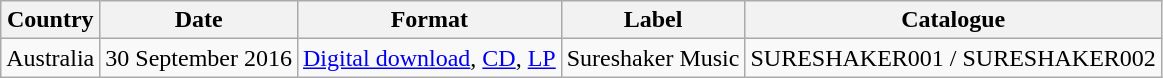<table class="wikitable">
<tr>
<th>Country</th>
<th>Date</th>
<th>Format</th>
<th>Label</th>
<th>Catalogue</th>
</tr>
<tr>
<td>Australia</td>
<td>30 September 2016</td>
<td><a href='#'>Digital download</a>, <a href='#'>CD</a>, <a href='#'>LP</a></td>
<td>Sureshaker Music</td>
<td>SURESHAKER001 / SURESHAKER002</td>
</tr>
</table>
